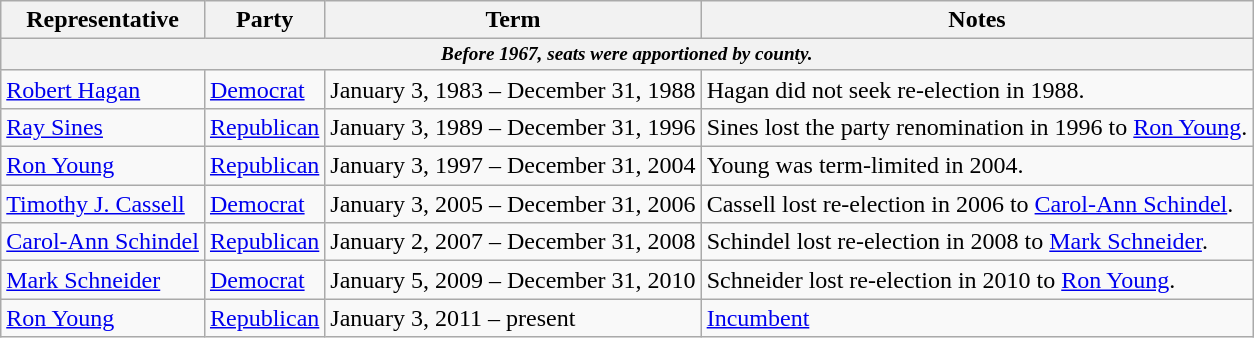<table class=wikitable>
<tr valign=bottom>
<th>Representative</th>
<th>Party</th>
<th>Term</th>
<th>Notes</th>
</tr>
<tr>
<th colspan=5 style="font-size: 80%;"><em>Before 1967, seats were apportioned by county.</em></th>
</tr>
<tr>
<td><a href='#'>Robert Hagan</a></td>
<td><a href='#'>Democrat</a></td>
<td>January 3, 1983 – December 31, 1988</td>
<td>Hagan did not seek re-election in 1988.</td>
</tr>
<tr>
<td><a href='#'>Ray Sines</a></td>
<td><a href='#'>Republican</a></td>
<td>January 3, 1989 – December 31, 1996</td>
<td>Sines lost the party renomination in 1996 to <a href='#'>Ron Young</a>.</td>
</tr>
<tr>
<td><a href='#'>Ron Young</a></td>
<td><a href='#'>Republican</a></td>
<td>January 3, 1997 – December 31, 2004</td>
<td>Young was term-limited in 2004.</td>
</tr>
<tr>
<td><a href='#'>Timothy J. Cassell</a></td>
<td><a href='#'>Democrat</a></td>
<td>January 3, 2005 – December 31, 2006</td>
<td>Cassell lost re-election in 2006 to <a href='#'>Carol-Ann Schindel</a>.</td>
</tr>
<tr>
<td><a href='#'>Carol-Ann Schindel</a></td>
<td><a href='#'>Republican</a></td>
<td>January 2, 2007 – December 31, 2008</td>
<td>Schindel lost re-election in 2008 to <a href='#'>Mark Schneider</a>.</td>
</tr>
<tr>
<td><a href='#'>Mark Schneider</a></td>
<td><a href='#'>Democrat</a></td>
<td>January 5, 2009 – December 31, 2010</td>
<td>Schneider lost re-election in 2010 to <a href='#'>Ron Young</a>.</td>
</tr>
<tr>
<td><a href='#'>Ron Young</a></td>
<td><a href='#'>Republican</a></td>
<td>January 3, 2011 – present</td>
<td><a href='#'>Incumbent</a></td>
</tr>
</table>
